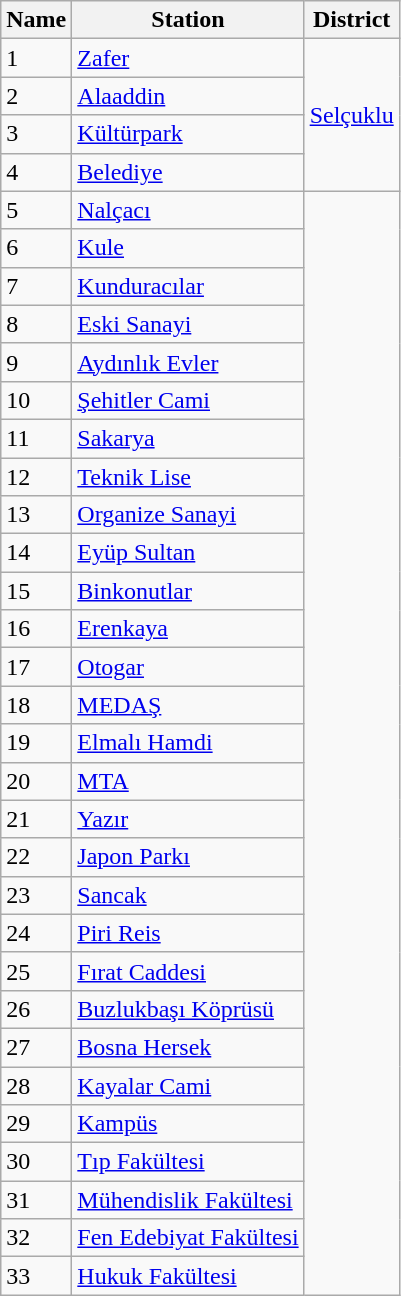<table class="wikitable">
<tr>
<th>Name</th>
<th>Station</th>
<th>District</th>
</tr>
<tr>
<td>1</td>
<td><a href='#'>Zafer</a></td>
<td rowspan="4"><a href='#'>Selçuklu</a></td>
</tr>
<tr>
<td>2</td>
<td><a href='#'>Alaaddin</a></td>
</tr>
<tr>
<td>3</td>
<td><a href='#'>Kültürpark</a></td>
</tr>
<tr>
<td>4</td>
<td><a href='#'>Belediye</a></td>
</tr>
<tr>
<td>5</td>
<td><a href='#'>Nalçacı</a></td>
</tr>
<tr>
<td>6</td>
<td><a href='#'>Kule</a></td>
</tr>
<tr>
<td>7</td>
<td><a href='#'>Kunduracılar</a></td>
</tr>
<tr>
<td>8</td>
<td><a href='#'>Eski Sanayi</a></td>
</tr>
<tr>
<td>9</td>
<td><a href='#'>Aydınlık Evler</a></td>
</tr>
<tr>
<td>10</td>
<td><a href='#'>Şehitler Cami</a></td>
</tr>
<tr>
<td>11</td>
<td><a href='#'>Sakarya</a></td>
</tr>
<tr>
<td>12</td>
<td><a href='#'>Teknik Lise</a></td>
</tr>
<tr>
<td>13</td>
<td><a href='#'>Organize Sanayi</a></td>
</tr>
<tr>
<td>14</td>
<td><a href='#'>Eyüp Sultan</a></td>
</tr>
<tr>
<td>15</td>
<td><a href='#'>Binkonutlar</a></td>
</tr>
<tr>
<td>16</td>
<td><a href='#'>Erenkaya</a></td>
</tr>
<tr>
<td>17</td>
<td><a href='#'>Otogar</a></td>
</tr>
<tr>
<td>18</td>
<td><a href='#'>MEDAŞ</a></td>
</tr>
<tr>
<td>19</td>
<td><a href='#'>Elmalı Hamdi</a></td>
</tr>
<tr>
<td>20</td>
<td><a href='#'>MTA</a></td>
</tr>
<tr>
<td>21</td>
<td><a href='#'>Yazır</a></td>
</tr>
<tr>
<td>22</td>
<td><a href='#'>Japon Parkı</a></td>
</tr>
<tr>
<td>23</td>
<td><a href='#'>Sancak</a></td>
</tr>
<tr>
<td>24</td>
<td><a href='#'>Piri Reis</a></td>
</tr>
<tr>
<td>25</td>
<td><a href='#'>Fırat Caddesi</a></td>
</tr>
<tr>
<td>26</td>
<td><a href='#'>Buzlukbaşı Köprüsü</a></td>
</tr>
<tr>
<td>27</td>
<td><a href='#'>Bosna Hersek</a></td>
</tr>
<tr>
<td>28</td>
<td><a href='#'>Kayalar Cami</a></td>
</tr>
<tr>
<td>29</td>
<td><a href='#'>Kampüs</a></td>
</tr>
<tr>
<td>30</td>
<td><a href='#'>Tıp Fakültesi</a></td>
</tr>
<tr>
<td>31</td>
<td><a href='#'>Mühendislik Fakültesi</a></td>
</tr>
<tr>
<td>32</td>
<td><a href='#'>Fen Edebiyat Fakültesi</a></td>
</tr>
<tr>
<td>33</td>
<td><a href='#'>Hukuk Fakültesi</a></td>
</tr>
</table>
